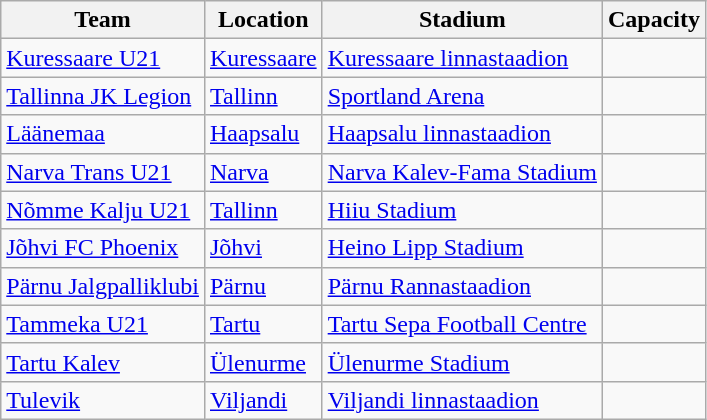<table class="wikitable sortable">
<tr>
<th>Team</th>
<th>Location</th>
<th>Stadium</th>
<th>Capacity</th>
</tr>
<tr>
<td><a href='#'>Kuressaare U21</a></td>
<td><a href='#'>Kuressaare</a></td>
<td><a href='#'>Kuressaare linnastaadion</a></td>
<td align=center></td>
</tr>
<tr>
<td><a href='#'>Tallinna JK Legion</a></td>
<td><a href='#'>Tallinn</a></td>
<td><a href='#'>Sportland Arena</a></td>
<td align=center></td>
</tr>
<tr>
<td><a href='#'>Läänemaa</a></td>
<td><a href='#'>Haapsalu</a></td>
<td><a href='#'>Haapsalu linnastaadion</a></td>
<td align=center></td>
</tr>
<tr>
<td><a href='#'>Narva Trans U21</a></td>
<td><a href='#'>Narva</a></td>
<td><a href='#'>Narva Kalev-Fama Stadium</a></td>
<td align=center></td>
</tr>
<tr>
<td><a href='#'>Nõmme Kalju U21</a></td>
<td><a href='#'>Tallinn</a></td>
<td><a href='#'>Hiiu Stadium</a></td>
<td align=center></td>
</tr>
<tr>
<td><a href='#'>Jõhvi FC Phoenix</a></td>
<td><a href='#'>Jõhvi</a></td>
<td><a href='#'>Heino Lipp Stadium</a></td>
<td align=center></td>
</tr>
<tr>
<td><a href='#'>Pärnu Jalgpalliklubi</a></td>
<td><a href='#'>Pärnu</a></td>
<td><a href='#'>Pärnu Rannastaadion</a></td>
<td align=center></td>
</tr>
<tr>
<td><a href='#'>Tammeka U21</a></td>
<td><a href='#'>Tartu</a></td>
<td><a href='#'>Tartu Sepa Football Centre</a></td>
<td align=center></td>
</tr>
<tr>
<td><a href='#'>Tartu Kalev</a></td>
<td><a href='#'>Ülenurme</a></td>
<td><a href='#'>Ülenurme Stadium</a></td>
<td align=center></td>
</tr>
<tr>
<td><a href='#'>Tulevik</a></td>
<td><a href='#'>Viljandi</a></td>
<td><a href='#'>Viljandi linnastaadion</a></td>
<td align=center></td>
</tr>
</table>
